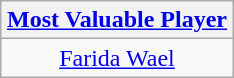<table class=wikitable style="text-align:center; margin:auto">
<tr>
<th><a href='#'>Most Valuable Player</a></th>
</tr>
<tr>
<td> <a href='#'>Farida Wael</a></td>
</tr>
</table>
